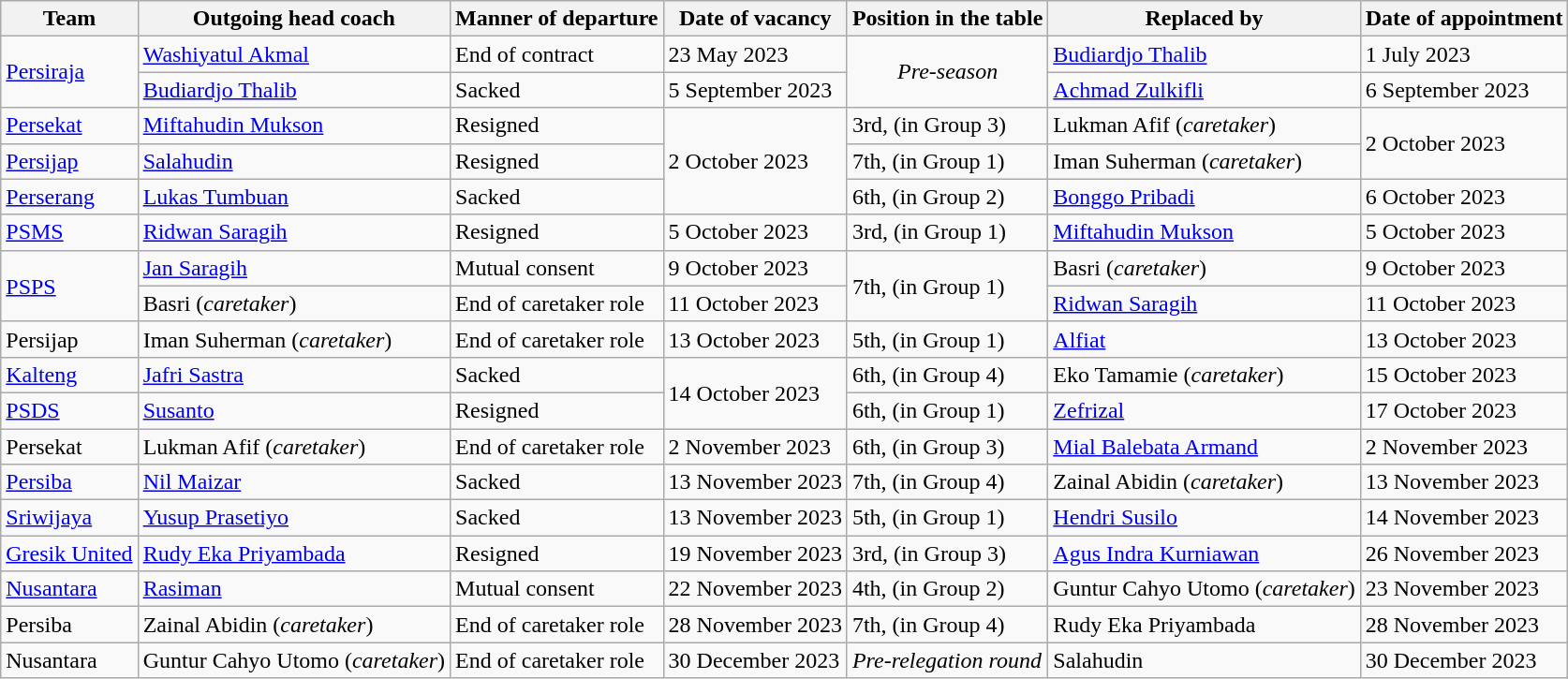<table class="wikitable sortable">
<tr>
<th>Team</th>
<th>Outgoing head coach</th>
<th>Manner of departure</th>
<th>Date of vacancy</th>
<th>Position in the table</th>
<th>Replaced by</th>
<th>Date of appointment</th>
</tr>
<tr>
<td rowspan="2"><a href='#'>Persiraja</a></td>
<td> <a href='#'>Washiyatul Akmal</a></td>
<td>End of contract</td>
<td>23 May 2023</td>
<td rowspan="2" style="text-align: center;"><em>Pre-season</em></td>
<td> <a href='#'>Budiardjo Thalib</a></td>
<td>1 July 2023</td>
</tr>
<tr>
<td> <a href='#'>Budiardjo Thalib</a></td>
<td>Sacked</td>
<td>5 September 2023</td>
<td> <a href='#'>Achmad Zulkifli</a></td>
<td>6 September 2023</td>
</tr>
<tr>
<td><a href='#'>Persekat</a></td>
<td> <a href='#'>Miftahudin Mukson</a></td>
<td>Resigned</td>
<td rowspan="3">2 October 2023</td>
<td>3rd, (in Group 3)</td>
<td> Lukman Afif (<em>caretaker</em>)</td>
<td rowspan="2">2 October 2023</td>
</tr>
<tr>
<td><a href='#'>Persijap</a></td>
<td> <a href='#'>Salahudin</a></td>
<td>Resigned</td>
<td>7th, (in Group 1)</td>
<td> Iman Suherman (<em>caretaker</em>)</td>
</tr>
<tr>
<td><a href='#'>Perserang</a></td>
<td> <a href='#'>Lukas Tumbuan</a></td>
<td>Sacked</td>
<td>6th, (in Group 2)</td>
<td> <a href='#'>Bonggo Pribadi</a></td>
<td>6 October 2023</td>
</tr>
<tr>
<td><a href='#'>PSMS</a></td>
<td> <a href='#'>Ridwan Saragih</a></td>
<td>Resigned</td>
<td>5 October 2023</td>
<td>3rd, (in Group 1)</td>
<td> <a href='#'>Miftahudin Mukson</a></td>
<td>5 October 2023</td>
</tr>
<tr>
<td rowspan="2"><a href='#'>PSPS</a></td>
<td> <a href='#'>Jan Saragih</a></td>
<td>Mutual consent</td>
<td>9 October 2023</td>
<td rowspan="2">7th, (in Group 1)</td>
<td> Basri (<em>caretaker</em>)</td>
<td>9 October 2023</td>
</tr>
<tr>
<td> Basri (<em>caretaker</em>)</td>
<td>End of caretaker role</td>
<td>11 October 2023</td>
<td> <a href='#'>Ridwan Saragih</a></td>
<td>11 October 2023</td>
</tr>
<tr>
<td>Persijap</td>
<td> Iman Suherman (<em>caretaker</em>)</td>
<td>End of caretaker role</td>
<td>13 October 2023</td>
<td>5th, (in Group 1)</td>
<td> <a href='#'>Alfiat</a></td>
<td>13 October 2023</td>
</tr>
<tr>
<td><a href='#'>Kalteng</a></td>
<td> <a href='#'>Jafri Sastra</a></td>
<td>Sacked</td>
<td rowspan="2">14 October 2023</td>
<td>6th, (in Group 4)</td>
<td> Eko Tamamie (<em>caretaker</em>)</td>
<td>15 October 2023</td>
</tr>
<tr>
<td><a href='#'>PSDS</a></td>
<td> <a href='#'>Susanto</a></td>
<td>Resigned</td>
<td>6th, (in Group 1)</td>
<td> <a href='#'>Zefrizal</a></td>
<td>17 October 2023</td>
</tr>
<tr>
<td>Persekat</td>
<td> Lukman Afif (<em>caretaker</em>)</td>
<td>End of caretaker role</td>
<td>2 November 2023</td>
<td>6th, (in Group 3)</td>
<td> <a href='#'>Mial Balebata Armand</a></td>
<td>2 November 2023</td>
</tr>
<tr>
<td><a href='#'>Persiba</a></td>
<td> <a href='#'>Nil Maizar</a></td>
<td>Sacked</td>
<td>13 November 2023</td>
<td>7th, (in Group 4)</td>
<td> Zainal Abidin (<em>caretaker</em>)</td>
<td>13 November 2023</td>
</tr>
<tr>
<td><a href='#'>Sriwijaya</a></td>
<td> <a href='#'>Yusup Prasetiyo</a></td>
<td>Sacked</td>
<td>13 November 2023</td>
<td>5th, (in Group 1)</td>
<td> <a href='#'>Hendri Susilo</a></td>
<td>14 November 2023</td>
</tr>
<tr>
<td><a href='#'>Gresik United</a></td>
<td> <a href='#'>Rudy Eka Priyambada</a></td>
<td>Resigned</td>
<td>19 November 2023</td>
<td>3rd, (in Group 3)</td>
<td> <a href='#'>Agus Indra Kurniawan</a></td>
<td>26 November 2023</td>
</tr>
<tr>
<td><a href='#'>Nusantara</a></td>
<td> <a href='#'>Rasiman</a></td>
<td>Mutual consent</td>
<td>22 November 2023</td>
<td>4th, (in Group 2)</td>
<td> Guntur Cahyo Utomo (<em>caretaker</em>)</td>
<td>23 November 2023</td>
</tr>
<tr>
<td>Persiba</td>
<td> Zainal Abidin (<em>caretaker</em>)</td>
<td>End of caretaker role</td>
<td>28 November 2023</td>
<td>7th, (in Group 4)</td>
<td> Rudy Eka Priyambada</td>
<td>28 November 2023</td>
</tr>
<tr>
<td>Nusantara</td>
<td> Guntur Cahyo Utomo (<em>caretaker</em>)</td>
<td>End of caretaker role</td>
<td>30 December 2023</td>
<td><em>Pre-relegation round</em></td>
<td> Salahudin</td>
<td>30 December 2023</td>
</tr>
</table>
